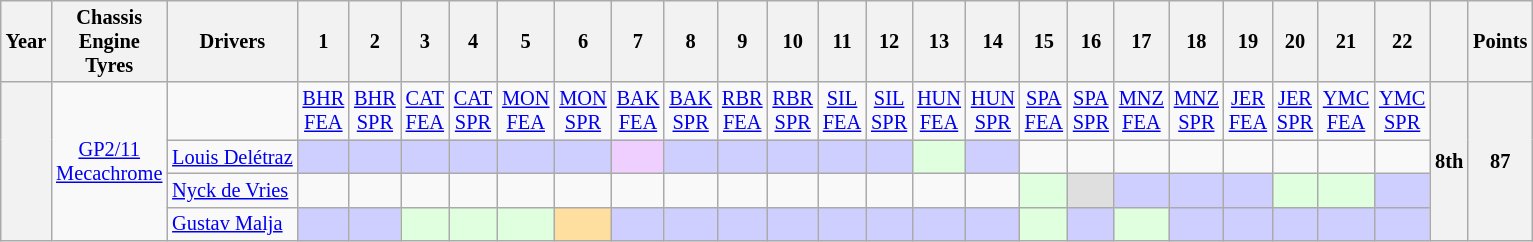<table class="wikitable" style="text-align:center; font-size:85%;">
<tr>
<th>Year</th>
<th>Chassis<br>Engine<br>Tyres</th>
<th>Drivers</th>
<th>1</th>
<th>2</th>
<th>3</th>
<th>4</th>
<th>5</th>
<th>6</th>
<th>7</th>
<th>8</th>
<th>9</th>
<th>10</th>
<th>11</th>
<th>12</th>
<th>13</th>
<th>14</th>
<th>15</th>
<th>16</th>
<th>17</th>
<th>18</th>
<th>19</th>
<th>20</th>
<th>21</th>
<th>22</th>
<th></th>
<th>Points</th>
</tr>
<tr>
<th rowspan=4></th>
<td rowspan=4><a href='#'>GP2/11</a><br><a href='#'>Mecachrome</a><br></td>
<td></td>
<td><a href='#'>BHR<br>FEA</a></td>
<td><a href='#'>BHR<br>SPR</a></td>
<td><a href='#'>CAT<br>FEA</a></td>
<td><a href='#'>CAT<br>SPR</a></td>
<td><a href='#'>MON<br>FEA</a></td>
<td><a href='#'>MON<br>SPR</a></td>
<td><a href='#'>BAK<br>FEA</a></td>
<td><a href='#'>BAK<br>SPR</a></td>
<td><a href='#'>RBR<br>FEA</a></td>
<td><a href='#'>RBR<br>SPR</a></td>
<td><a href='#'>SIL<br>FEA</a></td>
<td><a href='#'>SIL<br>SPR</a></td>
<td><a href='#'>HUN<br>FEA</a></td>
<td><a href='#'>HUN<br>SPR</a></td>
<td><a href='#'>SPA<br>FEA</a></td>
<td><a href='#'>SPA<br>SPR</a></td>
<td><a href='#'>MNZ<br>FEA</a></td>
<td><a href='#'>MNZ<br>SPR</a></td>
<td><a href='#'>JER<br>FEA</a></td>
<td><a href='#'>JER<br>SPR</a></td>
<td><a href='#'>YMC<br>FEA</a></td>
<td><a href='#'>YMC<br>SPR</a></td>
<th rowspan=4>8th</th>
<th rowspan=4>87</th>
</tr>
<tr>
<td align=left> <a href='#'>Louis Delétraz</a></td>
<td style="background:#CFCFFF;"></td>
<td style="background:#CFCFFF;"></td>
<td style="background:#CFCFFF;"></td>
<td style="background:#CFCFFF;"></td>
<td style="background:#CFCFFF;"></td>
<td style="background:#CFCFFF;"></td>
<td style="background:#EFCFFF;"></td>
<td style="background:#CFCFFF;"></td>
<td style="background:#CFCFFF;"></td>
<td style="background:#CFCFFF;"></td>
<td style="background:#CFCFFF;"></td>
<td style="background:#CFCFFF;"></td>
<td style="background:#DFFFDF;"></td>
<td style="background:#CFCFFF;"></td>
<td></td>
<td></td>
<td></td>
<td></td>
<td></td>
<td></td>
<td></td>
<td></td>
</tr>
<tr>
<td align=left> <a href='#'>Nyck de Vries</a></td>
<td></td>
<td></td>
<td></td>
<td></td>
<td></td>
<td></td>
<td></td>
<td></td>
<td></td>
<td></td>
<td></td>
<td></td>
<td></td>
<td></td>
<td style="background:#DFFFDF;"></td>
<td style="background:#DFDFDF;"></td>
<td style="background:#CFCFFF;"></td>
<td style="background:#CFCFFF;"></td>
<td style="background:#CFCFFF;"></td>
<td style="background:#DFFFDF;"></td>
<td style="background:#DFFFDF;"></td>
<td style="background:#CFCFFF;"></td>
</tr>
<tr>
<td align=left> <a href='#'>Gustav Malja</a></td>
<td style="background:#CFCFFF;"></td>
<td style="background:#CFCFFF;"></td>
<td style="background:#DFFFDF;"></td>
<td style="background:#DFFFDF;"></td>
<td style="background:#DFFFDF;"></td>
<td style="background:#FFDF9F;"></td>
<td style="background:#CFCFFF;"></td>
<td style="background:#CFCFFF;"></td>
<td style="background:#CFCFFF;"></td>
<td style="background:#CFCFFF;"></td>
<td style="background:#CFCFFF;"></td>
<td style="background:#CFCFFF;"></td>
<td style="background:#CFCFFF;"></td>
<td style="background:#CFCFFF;"></td>
<td style="background:#DFFFDF;"></td>
<td style="background:#CFCFFF;"></td>
<td style="background:#DFFFDF;"></td>
<td style="background:#CFCFFF;"></td>
<td style="background:#CFCFFF;"></td>
<td style="background:#CFCFFF;"></td>
<td style="background:#CFCFFF;"></td>
<td style="background:#CFCFFF;"></td>
</tr>
</table>
